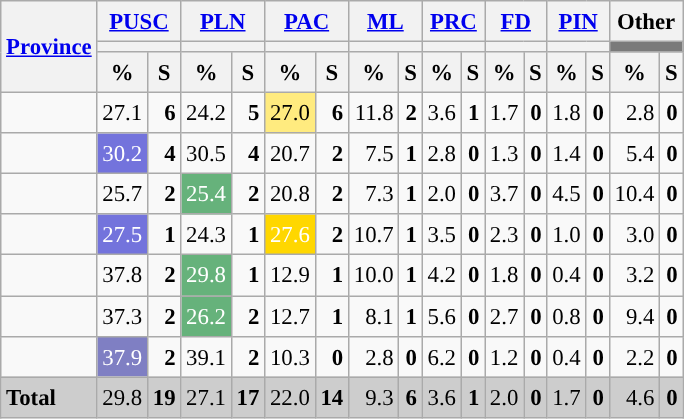<table class="wikitable sortable" style="text-align:right; font-size:95%; line-height:20px;">
<tr>
<th rowspan="3"><a href='#'>Province</a></th>
<th colspan="2" width="30px"><a href='#'>PUSC</a></th>
<th colspan="2" width="30px"><a href='#'>PLN</a></th>
<th colspan="2" width="30px"><a href='#'>PAC</a></th>
<th colspan="2" width="30px"><a href='#'>ML</a></th>
<th colspan="2" width="30px"><a href='#'>PRC</a></th>
<th colspan="2" width="30px"><a href='#'>FD</a></th>
<th colspan="2" width="30px"><a href='#'>PIN</a></th>
<th colspan="2" width="30px">Other</th>
</tr>
<tr>
<th colspan="2" style="background:"></th>
<th colspan="2" style="background:"></th>
<th colspan="2" style="background:"></th>
<th colspan="2" style="background:"></th>
<th colspan="2" style="background:"></th>
<th colspan="2" style="background:"></th>
<th colspan="2" style="background:"></th>
<th colspan="2" style="background:#7a7a7a"></th>
</tr>
<tr>
<th data-sort-type="number">%</th>
<th data-sort-type="number">S</th>
<th data-sort-type="number">%</th>
<th data-sort-type="number">S</th>
<th data-sort-type="number">%</th>
<th data-sort-type="number">S</th>
<th data-sort-type="number">%</th>
<th data-sort-type="number">S</th>
<th data-sort-type="number">%</th>
<th data-sort-type="number">S</th>
<th data-sort-type="number">%</th>
<th data-sort-type="number">S</th>
<th data-sort-type="number">%</th>
<th data-sort-type="number">S</th>
<th data-sort-type="number">%</th>
<th data-sort-type="number">S</th>
</tr>
<tr>
<td align="left"></td>
<td style="background:">27.1</td>
<td><strong>6</strong></td>
<td>24.2</td>
<td><strong>5</strong></td>
<td style="background:#FFEB7F; color:black;">27.0</td>
<td><strong>6</strong></td>
<td>11.8</td>
<td><strong>2</strong></td>
<td>3.6</td>
<td><strong>1</strong></td>
<td>1.7</td>
<td><strong>0</strong></td>
<td>1.8</td>
<td><strong>0</strong></td>
<td>2.8</td>
<td><strong>0</strong></td>
</tr>
<tr>
<td align="left"></td>
<td style="background:#7373dc; color:white;">30.2</td>
<td><strong>4</strong></td>
<td style="background:">30.5</td>
<td><strong>4</strong></td>
<td>20.7</td>
<td><strong>2</strong></td>
<td>7.5</td>
<td><strong>1</strong></td>
<td>2.8</td>
<td><strong>0</strong></td>
<td>1.3</td>
<td><strong>0</strong></td>
<td>1.4</td>
<td><strong>0</strong></td>
<td>5.4</td>
<td><strong>0</strong></td>
</tr>
<tr>
<td align="left"></td>
<td style="background:">25.7</td>
<td><strong>2</strong></td>
<td style="background:#66B27B; color:white;">25.4</td>
<td><strong>2</strong></td>
<td>20.8</td>
<td><strong>2</strong></td>
<td>7.3</td>
<td><strong>1</strong></td>
<td>2.0</td>
<td><strong>0</strong></td>
<td>3.7</td>
<td><strong>0</strong></td>
<td>4.5</td>
<td><strong>0</strong></td>
<td>10.4</td>
<td><strong>0</strong></td>
</tr>
<tr>
<td align="left"></td>
<td style="background:#7373dc; color:white;">27.5</td>
<td><strong>1</strong></td>
<td>24.3</td>
<td><strong>1</strong></td>
<td style="background:#FFD700; color:white;">27.6</td>
<td><strong>2</strong></td>
<td>10.7</td>
<td><strong>1</strong></td>
<td>3.5</td>
<td><strong>0</strong></td>
<td>2.3</td>
<td><strong>0</strong></td>
<td>1.0</td>
<td><strong>0</strong></td>
<td>3.0</td>
<td><strong>0</strong></td>
</tr>
<tr>
<td align="left"></td>
<td style="background:">37.8</td>
<td><strong>2</strong></td>
<td style="background:#66B27B; color:white;">29.8</td>
<td><strong>1</strong></td>
<td>12.9</td>
<td><strong>1</strong></td>
<td>10.0</td>
<td><strong>1</strong></td>
<td>4.2</td>
<td><strong>0</strong></td>
<td>1.8</td>
<td><strong>0</strong></td>
<td>0.4</td>
<td><strong>0</strong></td>
<td>3.2</td>
<td><strong>0</strong></td>
</tr>
<tr>
<td align="left"></td>
<td style="background:">37.3</td>
<td><strong>2</strong></td>
<td style="background:#66B27B; color:white;">26.2</td>
<td><strong>2</strong></td>
<td>12.7</td>
<td><strong>1</strong></td>
<td>8.1</td>
<td><strong>1</strong></td>
<td>5.6</td>
<td><strong>0</strong></td>
<td>2.7</td>
<td><strong>0</strong></td>
<td>0.8</td>
<td><strong>0</strong></td>
<td>9.4</td>
<td><strong>0</strong></td>
</tr>
<tr>
<td align="left"></td>
<td style="background:#7F7FC3; color:white;">37.9</td>
<td><strong>2</strong></td>
<td style="background:">39.1</td>
<td><strong>2</strong></td>
<td>10.3</td>
<td><strong>0</strong></td>
<td>2.8</td>
<td><strong>0</strong></td>
<td>6.2</td>
<td><strong>0</strong></td>
<td>1.2</td>
<td><strong>0</strong></td>
<td>0.4</td>
<td><strong>0</strong></td>
<td>2.2</td>
<td><strong>0</strong></td>
</tr>
<tr style="background:#CDCDCD;">
<td align="left"><strong>Total</strong></td>
<td style="background:">29.8</td>
<td><strong>19</strong></td>
<td>27.1</td>
<td><strong>17</strong></td>
<td>22.0</td>
<td><strong>14</strong></td>
<td>9.3</td>
<td><strong>6</strong></td>
<td>3.6</td>
<td><strong>1</strong></td>
<td>2.0</td>
<td><strong>0</strong></td>
<td>1.7</td>
<td><strong>0</strong></td>
<td>4.6</td>
<td><strong>0</strong></td>
</tr>
</table>
